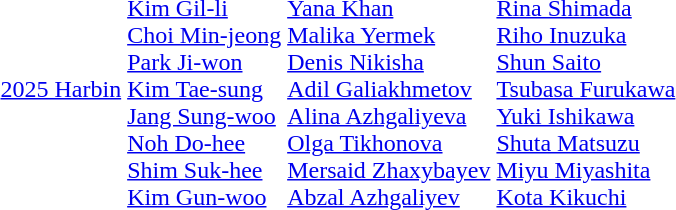<table>
<tr>
<td><a href='#'>2025 Harbin</a></td>
<td><br><a href='#'>Kim Gil-li</a><br><a href='#'>Choi Min-jeong</a><br><a href='#'>Park Ji-won</a><br><a href='#'>Kim Tae-sung</a><br><a href='#'>Jang Sung-woo</a><br><a href='#'>Noh Do-hee</a><br><a href='#'>Shim Suk-hee</a><br><a href='#'>Kim Gun-woo</a></td>
<td><br><a href='#'>Yana Khan</a><br><a href='#'>Malika Yermek</a><br><a href='#'>Denis Nikisha</a><br><a href='#'>Adil Galiakhmetov</a><br><a href='#'>Alina Azhgaliyeva</a><br><a href='#'>Olga Tikhonova</a><br><a href='#'>Mersaid Zhaxybayev</a><br><a href='#'>Abzal Azhgaliyev</a></td>
<td><br><a href='#'>Rina Shimada</a><br><a href='#'>Riho Inuzuka</a><br><a href='#'>Shun Saito</a><br><a href='#'>Tsubasa Furukawa</a><br><a href='#'>Yuki Ishikawa</a><br><a href='#'>Shuta Matsuzu</a><br><a href='#'>Miyu Miyashita</a><br><a href='#'>Kota Kikuchi</a></td>
</tr>
</table>
